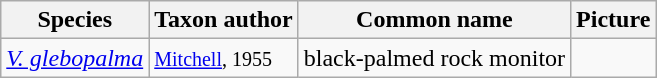<table class="wikitable">
<tr>
<th>Species</th>
<th>Taxon author</th>
<th>Common name</th>
<th>Picture</th>
</tr>
<tr>
<td><em><a href='#'>V. glebopalma</a></em></td>
<td><small><a href='#'>Mitchell</a>, 1955</small></td>
<td>black-palmed rock monitor</td>
<td></td>
</tr>
</table>
